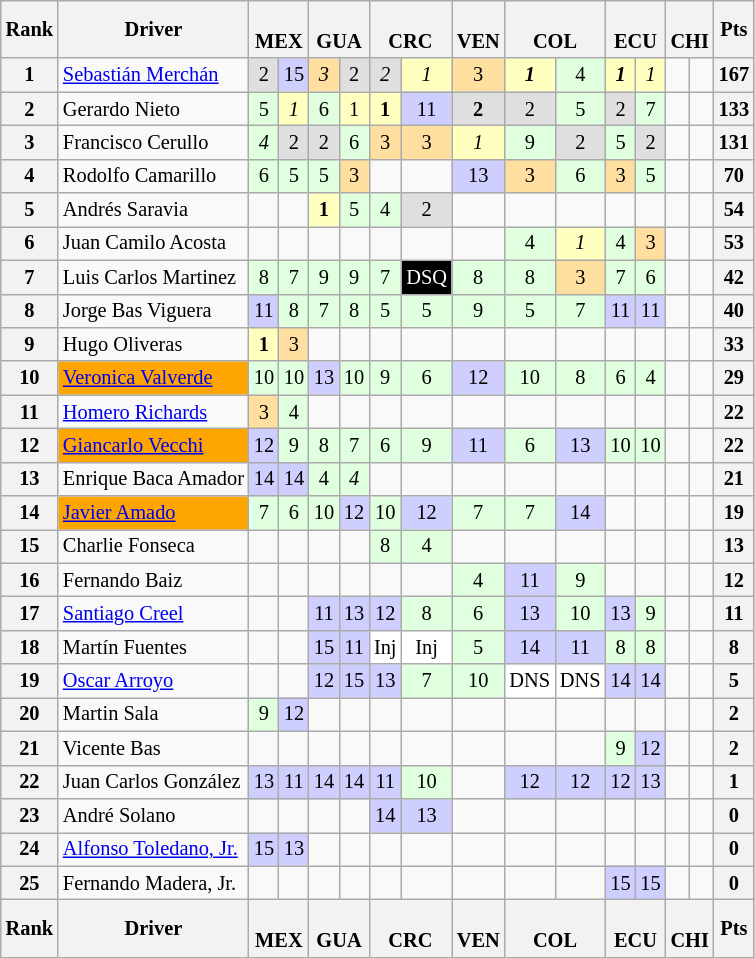<table class="wikitable" style="font-size: 85%; text-align:center">
<tr>
<th>Rank</th>
<th>Driver</th>
<th colspan=2><br>MEX</th>
<th colspan=2><br>GUA</th>
<th colspan=2><br>CRC</th>
<th><br>VEN</th>
<th colspan=2><br>COL</th>
<th colspan=2><br>ECU</th>
<th colspan=2><br>CHI</th>
<th>Pts</th>
</tr>
<tr>
<th>1</th>
<td align=left> <a href='#'>Sebastián Merchán</a></td>
<td style="background:#dfdfdf;">2</td>
<td style="background:#cfcfff;">15</td>
<td style="background:#ffdf9f;"><em>3</em></td>
<td style="background:#dfdfdf;">2</td>
<td style="background:#dfdfdf;"><em>2</em></td>
<td style="background:#ffffbf;"><em>1</em></td>
<td style="background:#ffdf9f;">3</td>
<td style="background:#ffffbf;"><strong><em>1</em></strong></td>
<td style="background:#dfffdf;">4</td>
<td style="background:#ffffbf;"><strong><em>1</em></strong></td>
<td style="background:#ffffbf;"><em>1</em></td>
<td></td>
<td></td>
<th>167</th>
</tr>
<tr>
<th>2</th>
<td align=left> Gerardo Nieto</td>
<td style="background:#dfffdf;">5</td>
<td style="background:#ffffbf;"><em>1</em></td>
<td style="background:#dfffdf;">6</td>
<td style="background:#ffffbf;">1</td>
<td style="background:#ffffbf;"><strong>1</strong></td>
<td style="background:#cfcfff;">11</td>
<td style="background:#dfdfdf;"><strong>2</strong></td>
<td style="background:#dfdfdf;">2</td>
<td style="background:#dfffdf;">5</td>
<td style="background:#dfdfdf;">2</td>
<td style="background:#dfffdf;">7</td>
<td></td>
<td></td>
<th>133</th>
</tr>
<tr>
<th>3</th>
<td align=left> Francisco Cerullo</td>
<td style="background:#dfffdf;"><em>4</em></td>
<td style="background:#dfdfdf;">2</td>
<td style="background:#dfdfdf;">2</td>
<td style="background:#dfffdf;">6</td>
<td style="background:#ffdf9f;">3</td>
<td style="background:#ffdf9f;">3</td>
<td style="background:#ffffbf;"><em>1</em></td>
<td style="background:#dfffdf;">9</td>
<td style="background:#dfdfdf;">2</td>
<td style="background:#dfffdf;">5</td>
<td style="background:#dfdfdf;">2</td>
<td></td>
<td></td>
<th>131</th>
</tr>
<tr>
<th>4</th>
<td align=left> Rodolfo Camarillo</td>
<td style="background:#dfffdf;">6</td>
<td style="background:#dfffdf;">5</td>
<td style="background:#dfffdf;">5</td>
<td style="background:#ffdf9f;">3</td>
<td></td>
<td></td>
<td style="background:#cfcfff;">13</td>
<td style="background:#ffdf9f;">3</td>
<td style="background:#dfffdf;">6</td>
<td style="background:#ffdf9f;">3</td>
<td style="background:#dfffdf;">5</td>
<td></td>
<td></td>
<th>70</th>
</tr>
<tr>
<th>5</th>
<td align=left> Andrés Saravia</td>
<td></td>
<td></td>
<td style="background:#ffffbf;"><strong>1</strong></td>
<td style="background:#dfffdf;">5</td>
<td style="background:#dfffdf;">4</td>
<td style="background:#dfdfdf;">2</td>
<td></td>
<td></td>
<td></td>
<td></td>
<td></td>
<td></td>
<td></td>
<th>54</th>
</tr>
<tr>
<th>6</th>
<td align=left> Juan Camilo Acosta</td>
<td></td>
<td></td>
<td></td>
<td></td>
<td></td>
<td></td>
<td></td>
<td style="background:#dfffdf;">4</td>
<td style="background:#ffffbf;"><em>1</em></td>
<td style="background:#dfffdf;">4</td>
<td style="background:#ffdf9f;">3</td>
<td></td>
<td></td>
<th>53</th>
</tr>
<tr>
<th>7</th>
<td align=left> Luis Carlos Martinez</td>
<td style="background:#dfffdf;">8</td>
<td style="background:#dfffdf;">7</td>
<td style="background:#dfffdf;">9</td>
<td style="background:#dfffdf;">9</td>
<td style="background:#dfffdf;">7</td>
<td style="background:#000; color:white;">DSQ</td>
<td style="background:#dfffdf;">8</td>
<td style="background:#dfffdf;">8</td>
<td style="background:#ffdf9f;">3</td>
<td style="background:#dfffdf;">7</td>
<td style="background:#dfffdf;">6</td>
<td></td>
<td></td>
<th>42</th>
</tr>
<tr>
<th>8</th>
<td align=left> Jorge Bas Viguera</td>
<td style="background:#cfcfff;">11</td>
<td style="background:#dfffdf;">8</td>
<td style="background:#dfffdf;">7</td>
<td style="background:#dfffdf;">8</td>
<td style="background:#dfffdf;">5</td>
<td style="background:#dfffdf;">5</td>
<td style="background:#dfffdf;">9</td>
<td style="background:#dfffdf;">5</td>
<td style="background:#dfffdf;">7</td>
<td style="background:#cfcfff;">11</td>
<td style="background:#cfcfff;">11</td>
<td></td>
<td></td>
<th>40</th>
</tr>
<tr>
<th>9</th>
<td align=left> Hugo Oliveras</td>
<td style="background:#ffffbf;"><strong>1</strong></td>
<td style="background:#ffdf9f;">3</td>
<td></td>
<td></td>
<td></td>
<td></td>
<td></td>
<td></td>
<td></td>
<td></td>
<td></td>
<td></td>
<td></td>
<th>33</th>
</tr>
<tr>
<th>10</th>
<td style="background:orange;" align=left> <a href='#'>Veronica Valverde</a></td>
<td style="background:#dfffdf;">10</td>
<td style="background:#dfffdf;">10</td>
<td style="background:#cfcfff;">13</td>
<td style="background:#dfffdf;">10</td>
<td style="background:#dfffdf;">9</td>
<td style="background:#dfffdf;">6</td>
<td style="background:#cfcfff;">12</td>
<td style="background:#dfffdf;">10</td>
<td style="background:#dfffdf;">8</td>
<td style="background:#dfffdf;">6</td>
<td style="background:#dfffdf;">4</td>
<td></td>
<td></td>
<th>29</th>
</tr>
<tr>
<th>11</th>
<td align=left> <a href='#'>Homero Richards</a></td>
<td style="background:#ffdf9f;">3</td>
<td style="background:#dfffdf;">4</td>
<td></td>
<td></td>
<td></td>
<td></td>
<td></td>
<td></td>
<td></td>
<td></td>
<td></td>
<td></td>
<td></td>
<th>22</th>
</tr>
<tr>
<th>12</th>
<td style="background:orange;" align=left> <a href='#'>Giancarlo Vecchi</a></td>
<td style="background:#cfcfff;">12</td>
<td style="background:#dfffdf;">9</td>
<td style="background:#dfffdf;">8</td>
<td style="background:#dfffdf;">7</td>
<td style="background:#dfffdf;">6</td>
<td style="background:#dfffdf;">9</td>
<td style="background:#cfcfff;">11</td>
<td style="background:#dfffdf;">6</td>
<td style="background:#cfcfff;">13</td>
<td style="background:#dfffdf;">10</td>
<td style="background:#dfffdf;">10</td>
<td></td>
<td></td>
<th>22</th>
</tr>
<tr>
<th>13</th>
<td align=left> Enrique Baca Amador</td>
<td style="background:#cfcfff;">14</td>
<td style="background:#cfcfff;">14</td>
<td style="background:#dfffdf;">4</td>
<td style="background:#dfffdf;"><em>4</em></td>
<td></td>
<td></td>
<td></td>
<td></td>
<td></td>
<td></td>
<td></td>
<td></td>
<td></td>
<th>21</th>
</tr>
<tr>
<th>14</th>
<td style="background:orange;" align=left> <a href='#'>Javier Amado</a></td>
<td style="background:#dfffdf;">7</td>
<td style="background:#dfffdf;">6</td>
<td style="background:#dfffdf;">10</td>
<td style="background:#cfcfff;">12</td>
<td style="background:#dfffdf;">10</td>
<td style="background:#cfcfff;">12</td>
<td style="background:#dfffdf;">7</td>
<td style="background:#dfffdf;">7</td>
<td style="background:#cfcfff;">14</td>
<td></td>
<td></td>
<td></td>
<td></td>
<th>19</th>
</tr>
<tr>
<th>15</th>
<td align=left> Charlie Fonseca</td>
<td></td>
<td></td>
<td></td>
<td></td>
<td style="background:#dfffdf;">8</td>
<td style="background:#dfffdf;">4</td>
<td></td>
<td></td>
<td></td>
<td></td>
<td></td>
<td></td>
<td></td>
<th>13</th>
</tr>
<tr>
<th>16</th>
<td align=left> Fernando Baiz</td>
<td></td>
<td></td>
<td></td>
<td></td>
<td></td>
<td></td>
<td style="background:#dfffdf;">4</td>
<td style="background:#cfcfff;">11</td>
<td style="background:#dfffdf;">9</td>
<td></td>
<td></td>
<td></td>
<td></td>
<th>12</th>
</tr>
<tr>
<th>17</th>
<td align=left> <a href='#'>Santiago Creel</a></td>
<td></td>
<td></td>
<td style="background:#cfcfff;">11</td>
<td style="background:#cfcfff;">13</td>
<td style="background:#cfcfff;">12</td>
<td style="background:#dfffdf;">8</td>
<td style="background:#dfffdf;">6</td>
<td style="background:#cfcfff;">13</td>
<td style="background:#dfffdf;">10</td>
<td style="background:#cfcfff;">13</td>
<td style="background:#dfffdf;">9</td>
<td></td>
<td></td>
<th>11</th>
</tr>
<tr>
<th>18</th>
<td align=left> Martín Fuentes</td>
<td></td>
<td></td>
<td style="background:#cfcfff;">15</td>
<td style="background:#cfcfff;">11</td>
<td style="background:#ffffff;">Inj</td>
<td style="background:#ffffff;">Inj</td>
<td style="background:#dfffdf;">5</td>
<td style="background:#cfcfff;">14</td>
<td style="background:#cfcfff;">11</td>
<td style="background:#dfffdf;">8</td>
<td style="background:#dfffdf;">8</td>
<td></td>
<td></td>
<th>8</th>
</tr>
<tr>
<th>19</th>
<td align=left> <a href='#'>Oscar Arroyo</a></td>
<td></td>
<td></td>
<td style="background:#cfcfff;">12</td>
<td style="background:#cfcfff;">15</td>
<td style="background:#cfcfff;">13</td>
<td style="background:#dfffdf;">7</td>
<td style="background:#dfffdf;">10</td>
<td style="background:#ffffff;">DNS</td>
<td style="background:#ffffff;">DNS</td>
<td style="background:#cfcfff;">14</td>
<td style="background:#cfcfff;">14</td>
<td></td>
<td></td>
<th>5</th>
</tr>
<tr>
<th>20</th>
<td align=left> Martin Sala</td>
<td style="background:#dfffdf;">9</td>
<td style="background:#cfcfff;">12</td>
<td></td>
<td></td>
<td></td>
<td></td>
<td></td>
<td></td>
<td></td>
<td></td>
<td></td>
<td></td>
<td></td>
<th>2</th>
</tr>
<tr>
<th>21</th>
<td align=left> Vicente Bas</td>
<td></td>
<td></td>
<td></td>
<td></td>
<td></td>
<td></td>
<td></td>
<td></td>
<td></td>
<td style="background:#dfffdf;">9</td>
<td style="background:#cfcfff;">12</td>
<td></td>
<td></td>
<th>2</th>
</tr>
<tr>
<th>22</th>
<td align=left> Juan Carlos González</td>
<td style="background:#cfcfff;">13</td>
<td style="background:#cfcfff;">11</td>
<td style="background:#cfcfff;">14</td>
<td style="background:#cfcfff;">14</td>
<td style="background:#cfcfff;">11</td>
<td style="background:#dfffdf;">10</td>
<td></td>
<td style="background:#cfcfff;">12</td>
<td style="background:#cfcfff;">12</td>
<td style="background:#cfcfff;">12</td>
<td style="background:#cfcfff;">13</td>
<td></td>
<td></td>
<th>1</th>
</tr>
<tr>
<th>23</th>
<td align=left> André Solano</td>
<td></td>
<td></td>
<td></td>
<td></td>
<td style="background:#cfcfff;">14</td>
<td style="background:#cfcfff;">13</td>
<td></td>
<td></td>
<td></td>
<td></td>
<td></td>
<td></td>
<td></td>
<th>0</th>
</tr>
<tr>
<th>24</th>
<td align=left> <a href='#'>Alfonso Toledano, Jr.</a></td>
<td style="background:#cfcfff;">15</td>
<td style="background:#cfcfff;">13</td>
<td></td>
<td></td>
<td></td>
<td></td>
<td></td>
<td></td>
<td></td>
<td></td>
<td></td>
<td></td>
<td></td>
<th>0</th>
</tr>
<tr>
<th>25</th>
<td align=left> Fernando Madera, Jr.</td>
<td></td>
<td></td>
<td></td>
<td></td>
<td></td>
<td></td>
<td></td>
<td></td>
<td></td>
<td style="background:#cfcfff;">15</td>
<td style="background:#cfcfff;">15</td>
<td></td>
<td></td>
<th>0</th>
</tr>
<tr>
<th>Rank</th>
<th>Driver</th>
<th colspan=2><br>MEX</th>
<th colspan=2><br>GUA</th>
<th colspan=2><br>CRC</th>
<th><br>VEN</th>
<th colspan=2><br>COL</th>
<th colspan=2><br>ECU</th>
<th colspan=2><br>CHI</th>
<th>Pts</th>
</tr>
</table>
